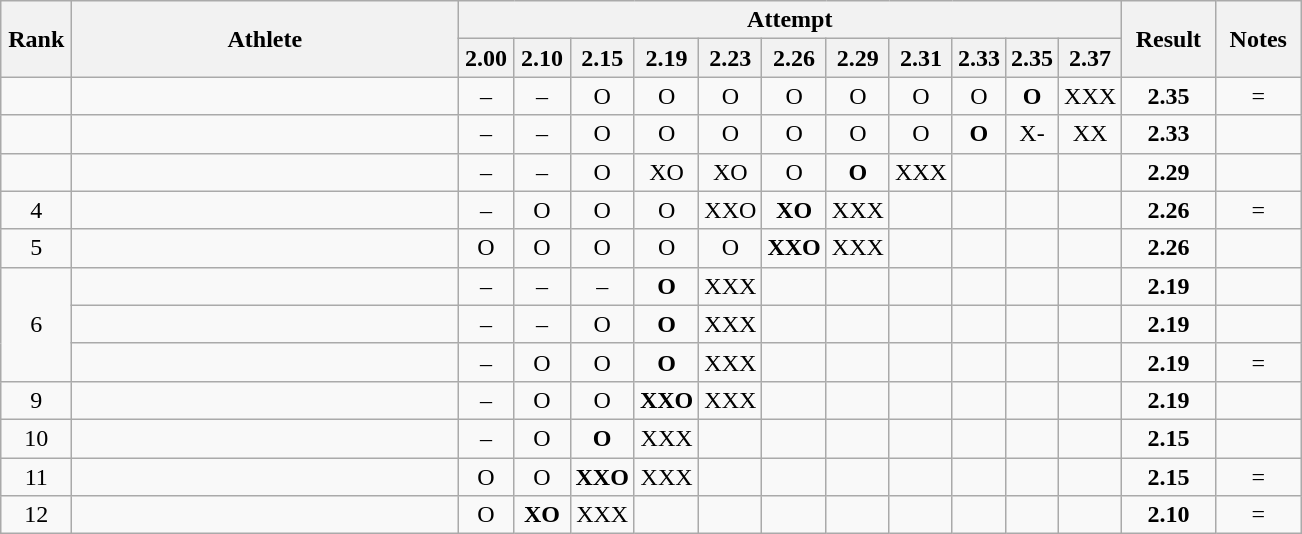<table class="wikitable sortable" style="text-align:center">
<tr>
<th rowspan=2 width=40>Rank</th>
<th rowspan=2 width=250>Athlete</th>
<th colspan="11">Attempt</th>
<th rowspan=2 width=55>Result</th>
<th rowspan=2 width=50>Notes</th>
</tr>
<tr>
<th width=30>2.00</th>
<th width=30>2.10</th>
<th width=30>2.15</th>
<th width=30>2.19</th>
<th width=30>2.23</th>
<th width=30>2.26</th>
<th width=30>2.29</th>
<th width=30>2.31</th>
<th>2.33</th>
<th>2.35</th>
<th>2.37</th>
</tr>
<tr>
<td></td>
<td align="left"></td>
<td>–</td>
<td>–</td>
<td>O</td>
<td>O</td>
<td>O</td>
<td>O</td>
<td>O</td>
<td>O</td>
<td>O</td>
<td><strong>O</strong></td>
<td>XXX</td>
<td><strong>2.35</strong></td>
<td>=</td>
</tr>
<tr>
<td></td>
<td align="left"></td>
<td>–</td>
<td>–</td>
<td>O</td>
<td>O</td>
<td>O</td>
<td>O</td>
<td>O</td>
<td>O</td>
<td><strong>O</strong></td>
<td>X-</td>
<td>XX</td>
<td><strong>2.33</strong></td>
<td></td>
</tr>
<tr>
<td></td>
<td align="left"></td>
<td>–</td>
<td>–</td>
<td>O</td>
<td>XO</td>
<td>XO</td>
<td>O</td>
<td><strong>O</strong></td>
<td>XXX</td>
<td></td>
<td></td>
<td></td>
<td><strong>2.29</strong></td>
<td></td>
</tr>
<tr>
<td>4</td>
<td align="left"></td>
<td>–</td>
<td>O</td>
<td>O</td>
<td>O</td>
<td>XXO</td>
<td><strong>XO</strong></td>
<td>XXX</td>
<td></td>
<td></td>
<td></td>
<td></td>
<td><strong>2.26</strong></td>
<td>=</td>
</tr>
<tr>
<td>5</td>
<td align="left"></td>
<td>O</td>
<td>O</td>
<td>O</td>
<td>O</td>
<td>O</td>
<td><strong>XXO</strong></td>
<td>XXX</td>
<td></td>
<td></td>
<td></td>
<td></td>
<td><strong>2.26</strong></td>
<td></td>
</tr>
<tr>
<td rowspan="3">6</td>
<td align="left"></td>
<td>–</td>
<td>–</td>
<td>–</td>
<td><strong>O</strong></td>
<td>XXX</td>
<td></td>
<td></td>
<td></td>
<td></td>
<td></td>
<td></td>
<td><strong>2.19</strong></td>
<td></td>
</tr>
<tr>
<td align="left"></td>
<td>–</td>
<td>–</td>
<td>O</td>
<td><strong>O</strong></td>
<td>XXX</td>
<td></td>
<td></td>
<td></td>
<td></td>
<td></td>
<td></td>
<td><strong>2.19</strong></td>
<td></td>
</tr>
<tr>
<td align="left"></td>
<td>–</td>
<td>O</td>
<td>O</td>
<td><strong>O</strong></td>
<td>XXX</td>
<td></td>
<td></td>
<td></td>
<td></td>
<td></td>
<td></td>
<td><strong>2.19</strong></td>
<td>=</td>
</tr>
<tr>
<td>9</td>
<td align="left"></td>
<td>–</td>
<td>O</td>
<td>O</td>
<td><strong>XXO</strong></td>
<td>XXX</td>
<td></td>
<td></td>
<td></td>
<td></td>
<td></td>
<td></td>
<td><strong>2.19</strong></td>
<td></td>
</tr>
<tr>
<td>10</td>
<td align="left"></td>
<td>–</td>
<td>O</td>
<td><strong>O</strong></td>
<td>XXX</td>
<td></td>
<td></td>
<td></td>
<td></td>
<td></td>
<td></td>
<td></td>
<td><strong>2.15</strong></td>
<td></td>
</tr>
<tr>
<td>11</td>
<td align="left"></td>
<td>O</td>
<td>O</td>
<td><strong>XXO</strong></td>
<td>XXX</td>
<td></td>
<td></td>
<td></td>
<td></td>
<td></td>
<td></td>
<td></td>
<td><strong>2.15</strong></td>
<td>=</td>
</tr>
<tr>
<td>12</td>
<td align="left"></td>
<td>O</td>
<td><strong>XO</strong></td>
<td>XXX</td>
<td></td>
<td></td>
<td></td>
<td></td>
<td></td>
<td></td>
<td></td>
<td></td>
<td><strong>2.10</strong></td>
<td>=</td>
</tr>
</table>
